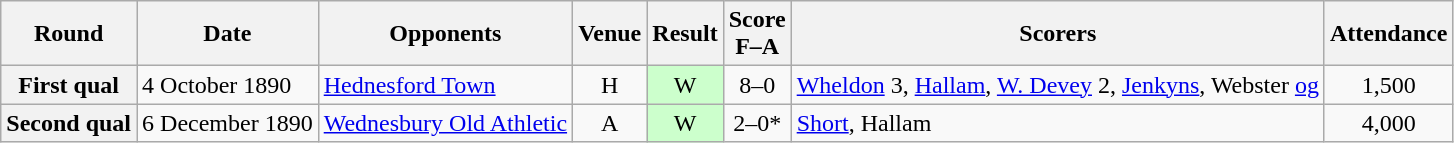<table class="wikitable plainrowheaders" style="text-align:center">
<tr>
<th scope="col">Round</th>
<th scope="col">Date</th>
<th scope="col">Opponents</th>
<th scope="col">Venue</th>
<th scope="col">Result</th>
<th scope="col">Score<br>F–A</th>
<th scope="col">Scorers</th>
<th scope="col">Attendance</th>
</tr>
<tr>
<th scope="row">First qual</th>
<td align="left">4 October 1890</td>
<td align="left"><a href='#'>Hednesford Town</a></td>
<td>H</td>
<td style=background:#cfc>W</td>
<td>8–0</td>
<td align="left"><a href='#'>Wheldon</a> 3, <a href='#'>Hallam</a>, <a href='#'>W. Devey</a> 2, <a href='#'>Jenkyns</a>, Webster <a href='#'>og</a></td>
<td>1,500</td>
</tr>
<tr>
<th scope="row">Second qual</th>
<td align="left">6 December 1890</td>
<td align="left"><a href='#'>Wednesbury Old Athletic</a></td>
<td>A</td>
<td style=background:#cfc>W</td>
<td>2–0*</td>
<td align="left"><a href='#'>Short</a>, Hallam</td>
<td>4,000</td>
</tr>
</table>
